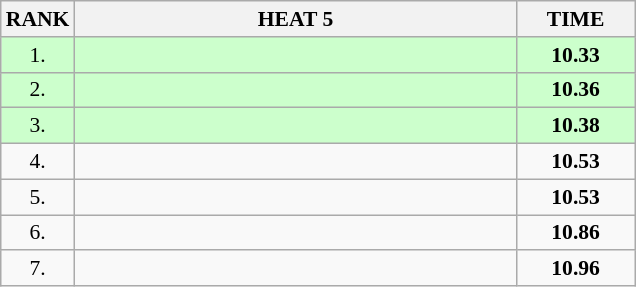<table class="wikitable" style="border-collapse: collapse; font-size: 90%;">
<tr>
<th>RANK</th>
<th style="width: 20em">HEAT 5</th>
<th style="width: 5em">TIME</th>
</tr>
<tr style="background:#ccffcc;">
<td align="center">1.</td>
<td></td>
<td align="center"><strong>10.33</strong></td>
</tr>
<tr style="background:#ccffcc;">
<td align="center">2.</td>
<td></td>
<td align="center"><strong>10.36</strong></td>
</tr>
<tr style="background:#ccffcc;">
<td align="center">3.</td>
<td></td>
<td align="center"><strong>10.38</strong></td>
</tr>
<tr>
<td align="center">4.</td>
<td></td>
<td align="center"><strong>10.53</strong></td>
</tr>
<tr>
<td align="center">5.</td>
<td></td>
<td align="center"><strong>10.53</strong></td>
</tr>
<tr>
<td align="center">6.</td>
<td></td>
<td align="center"><strong>10.86</strong></td>
</tr>
<tr>
<td align="center">7.</td>
<td></td>
<td align="center"><strong>10.96</strong></td>
</tr>
</table>
